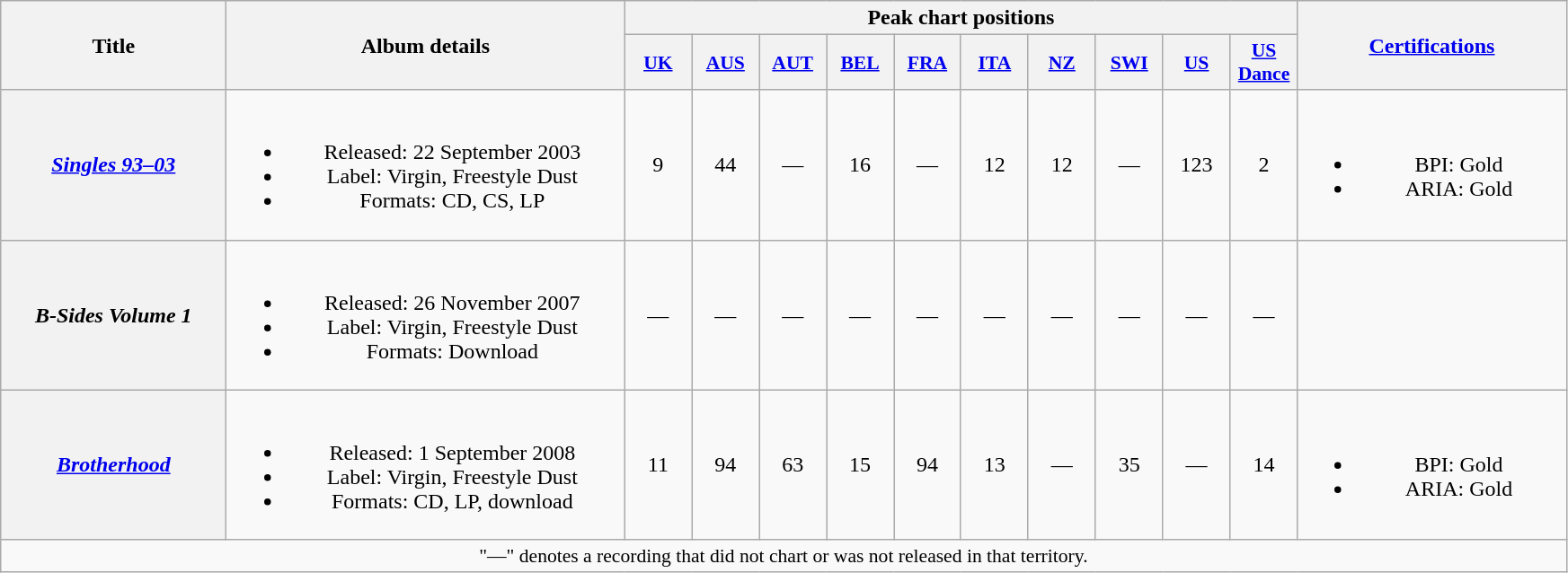<table class="wikitable plainrowheaders" style="text-align:center;">
<tr>
<th scope="col" rowspan="2" style="width:10em;">Title</th>
<th scope="col" rowspan="2" style="width:18em;">Album details</th>
<th scope="col" colspan="10">Peak chart positions</th>
<th scope="col" rowspan="2" style="width:12em;"><a href='#'>Certifications</a></th>
</tr>
<tr>
<th scope="col" style="width:3em;font-size:90%;"><a href='#'>UK</a><br></th>
<th scope="col" style="width:3em;font-size:90%;"><a href='#'>AUS</a><br></th>
<th scope="col" style="width:3em;font-size:90%;"><a href='#'>AUT</a><br></th>
<th scope="col" style="width:3em;font-size:90%;"><a href='#'>BEL</a><br></th>
<th scope="col" style="width:3em;font-size:90%;"><a href='#'>FRA</a><br></th>
<th scope="col" style="width:3em;font-size:90%;"><a href='#'>ITA</a><br></th>
<th scope="col" style="width:3em;font-size:90%;"><a href='#'>NZ</a><br></th>
<th scope="col" style="width:3em;font-size:90%;"><a href='#'>SWI</a><br></th>
<th scope="col" style="width:3em;font-size:90%;"><a href='#'>US</a><br></th>
<th scope="col" style="width:3em;font-size:90%;"><a href='#'>US<br>Dance</a><br></th>
</tr>
<tr>
<th scope="row"><em><a href='#'>Singles 93–03</a></em></th>
<td><br><ul><li>Released: 22 September 2003</li><li>Label: Virgin, Freestyle Dust</li><li>Formats: CD, CS, LP</li></ul></td>
<td>9</td>
<td>44</td>
<td>—</td>
<td>16</td>
<td>—</td>
<td>12</td>
<td>12</td>
<td>—</td>
<td>123</td>
<td>2</td>
<td><br><ul><li>BPI: Gold</li><li>ARIA: Gold</li></ul></td>
</tr>
<tr>
<th scope="row"><em>B-Sides Volume 1</em></th>
<td><br><ul><li>Released: 26 November 2007</li><li>Label: Virgin, Freestyle Dust</li><li>Formats: Download</li></ul></td>
<td>—</td>
<td>—</td>
<td>—</td>
<td>—</td>
<td>—</td>
<td>—</td>
<td>—</td>
<td>—</td>
<td>—</td>
<td>—</td>
<td></td>
</tr>
<tr>
<th scope="row"><em><a href='#'>Brotherhood</a></em></th>
<td><br><ul><li>Released: 1 September 2008</li><li>Label: Virgin, Freestyle Dust</li><li>Formats: CD, LP, download</li></ul></td>
<td>11</td>
<td>94</td>
<td>63</td>
<td>15</td>
<td>94</td>
<td>13</td>
<td>—</td>
<td>35</td>
<td>—</td>
<td>14</td>
<td><br><ul><li>BPI: Gold</li><li>ARIA: Gold</li></ul></td>
</tr>
<tr>
<td colspan="13" style="font-size:90%">"—" denotes a recording that did not chart or was not released in that territory.</td>
</tr>
</table>
